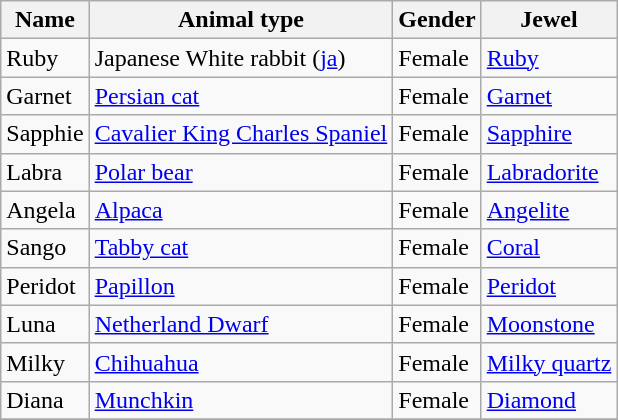<table class="sortable wikitable">
<tr>
<th>Name</th>
<th>Animal type</th>
<th>Gender</th>
<th>Jewel</th>
</tr>
<tr>
<td>Ruby</td>
<td>Japanese White rabbit (<a href='#'>ja</a>)</td>
<td>Female</td>
<td><a href='#'>Ruby</a></td>
</tr>
<tr>
<td>Garnet</td>
<td><a href='#'>Persian cat</a></td>
<td>Female</td>
<td><a href='#'>Garnet</a></td>
</tr>
<tr>
<td>Sapphie</td>
<td><a href='#'>Cavalier King Charles Spaniel</a></td>
<td>Female</td>
<td><a href='#'>Sapphire</a></td>
</tr>
<tr>
<td>Labra</td>
<td><a href='#'>Polar bear</a></td>
<td>Female</td>
<td><a href='#'>Labradorite</a></td>
</tr>
<tr>
<td>Angela</td>
<td><a href='#'>Alpaca</a></td>
<td>Female</td>
<td><a href='#'>Angelite</a></td>
</tr>
<tr>
<td>Sango</td>
<td><a href='#'>Tabby cat</a></td>
<td>Female</td>
<td><a href='#'>Coral</a></td>
</tr>
<tr>
<td>Peridot</td>
<td><a href='#'>Papillon</a></td>
<td>Female</td>
<td><a href='#'>Peridot</a></td>
</tr>
<tr>
<td>Luna</td>
<td><a href='#'>Netherland Dwarf</a></td>
<td>Female</td>
<td><a href='#'>Moonstone</a></td>
</tr>
<tr>
<td>Milky</td>
<td><a href='#'>Chihuahua</a></td>
<td>Female</td>
<td><a href='#'>Milky quartz</a></td>
</tr>
<tr>
<td>Diana</td>
<td><a href='#'>Munchkin</a></td>
<td>Female</td>
<td><a href='#'>Diamond</a></td>
</tr>
<tr>
</tr>
</table>
